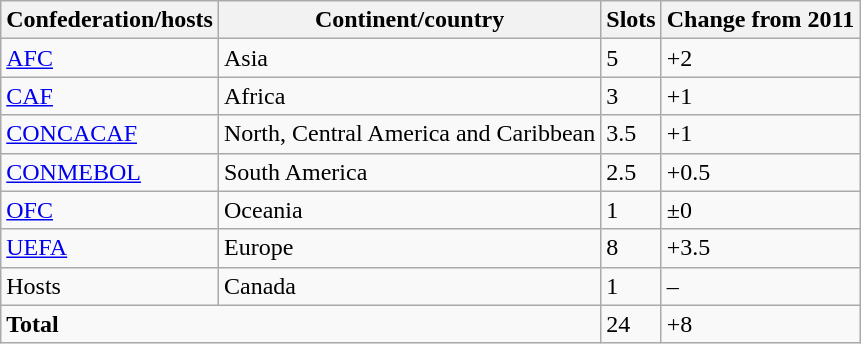<table class="wikitable mw-collapsible mw-collapsed">
<tr>
<th>Confederation/hosts</th>
<th>Continent/country</th>
<th>Slots</th>
<th>Change from 2011</th>
</tr>
<tr>
<td><a href='#'>AFC</a></td>
<td>Asia</td>
<td>5</td>
<td>+2</td>
</tr>
<tr>
<td><a href='#'>CAF</a></td>
<td>Africa</td>
<td>3</td>
<td>+1</td>
</tr>
<tr>
<td><a href='#'>CONCACAF</a></td>
<td>North, Central America and Caribbean</td>
<td>3.5</td>
<td>+1</td>
</tr>
<tr>
<td><a href='#'>CONMEBOL</a></td>
<td>South America</td>
<td>2.5</td>
<td>+0.5</td>
</tr>
<tr>
<td><a href='#'>OFC</a></td>
<td>Oceania</td>
<td>1</td>
<td>±0</td>
</tr>
<tr>
<td><a href='#'>UEFA</a></td>
<td>Europe</td>
<td>8</td>
<td>+3.5</td>
</tr>
<tr>
<td>Hosts</td>
<td>Canada</td>
<td>1</td>
<td>–</td>
</tr>
<tr>
<td colspan=2><strong>Total</strong></td>
<td>24</td>
<td>+8</td>
</tr>
</table>
